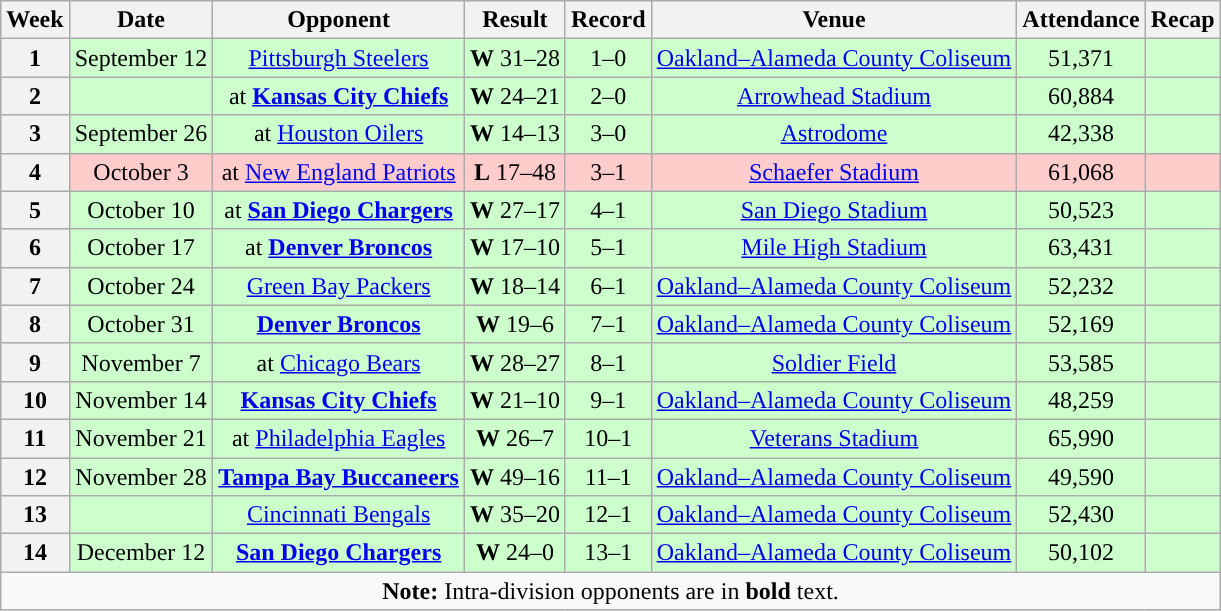<table class="wikitable" style="text-align:center">
<tr>
<th>Week</th>
<th>Date</th>
<th>Opponent</th>
<th>Result</th>
<th>Record</th>
<th>Venue</th>
<th>Attendance</th>
<th>Recap</th>
</tr>
<tr style="background: #cfc;">
<th>1</th>
<td>September 12</td>
<td><a href='#'>Pittsburgh Steelers</a></td>
<td><strong>W</strong> 31–28</td>
<td>1–0</td>
<td><a href='#'>Oakland–Alameda County Coliseum</a></td>
<td>51,371</td>
<td></td>
</tr>
<tr style="background: #cfc;">
<th>2</th>
<td></td>
<td>at <strong><a href='#'>Kansas City Chiefs</a></strong></td>
<td><strong>W</strong> 24–21</td>
<td>2–0</td>
<td><a href='#'>Arrowhead Stadium</a></td>
<td>60,884</td>
<td></td>
</tr>
<tr style="background: #cfc;">
<th>3</th>
<td>September 26</td>
<td>at <a href='#'>Houston Oilers</a></td>
<td><strong>W</strong> 14–13</td>
<td>3–0</td>
<td><a href='#'>Astrodome</a></td>
<td>42,338</td>
<td></td>
</tr>
<tr style="background: #fcc;">
<th>4</th>
<td>October 3</td>
<td>at <a href='#'>New England Patriots</a></td>
<td><strong>L</strong> 17–48</td>
<td>3–1</td>
<td><a href='#'>Schaefer Stadium</a></td>
<td>61,068</td>
<td></td>
</tr>
<tr style="background: #cfc;">
<th>5</th>
<td>October 10</td>
<td>at <strong><a href='#'>San Diego Chargers</a></strong></td>
<td><strong>W</strong> 27–17</td>
<td>4–1</td>
<td><a href='#'>San Diego Stadium</a></td>
<td>50,523</td>
<td></td>
</tr>
<tr style="background: #cfc;">
<th>6</th>
<td>October 17</td>
<td>at <strong><a href='#'>Denver Broncos</a></strong></td>
<td><strong>W</strong> 17–10</td>
<td>5–1</td>
<td><a href='#'>Mile High Stadium</a></td>
<td>63,431</td>
<td></td>
</tr>
<tr style="background: #cfc;">
<th>7</th>
<td>October 24</td>
<td><a href='#'>Green Bay Packers</a></td>
<td><strong>W</strong> 18–14</td>
<td>6–1</td>
<td><a href='#'>Oakland–Alameda County Coliseum</a></td>
<td>52,232</td>
<td></td>
</tr>
<tr style="background: #cfc;">
<th>8</th>
<td>October 31</td>
<td><strong><a href='#'>Denver Broncos</a></strong></td>
<td><strong>W</strong> 19–6</td>
<td>7–1</td>
<td><a href='#'>Oakland–Alameda County Coliseum</a></td>
<td>52,169</td>
<td></td>
</tr>
<tr style="background: #cfc">
<th>9</th>
<td>November 7</td>
<td>at <a href='#'>Chicago Bears</a></td>
<td><strong>W</strong> 28–27</td>
<td>8–1</td>
<td><a href='#'>Soldier Field</a></td>
<td>53,585</td>
<td></td>
</tr>
<tr style="background: #cfc;">
<th>10</th>
<td>November 14</td>
<td><strong><a href='#'>Kansas City Chiefs</a></strong></td>
<td><strong>W</strong> 21–10</td>
<td>9–1</td>
<td><a href='#'>Oakland–Alameda County Coliseum</a></td>
<td>48,259</td>
<td></td>
</tr>
<tr style="background: #cfc;">
<th>11</th>
<td>November 21</td>
<td>at <a href='#'>Philadelphia Eagles</a></td>
<td><strong>W</strong> 26–7</td>
<td>10–1</td>
<td><a href='#'>Veterans Stadium</a></td>
<td>65,990</td>
<td></td>
</tr>
<tr style="background: #cfc;">
<th>12</th>
<td>November 28</td>
<td><strong><a href='#'>Tampa Bay Buccaneers</a></strong></td>
<td><strong>W</strong> 49–16</td>
<td>11–1</td>
<td><a href='#'>Oakland–Alameda County Coliseum</a></td>
<td>49,590</td>
<td></td>
</tr>
<tr style="background: #cfc;">
<th>13</th>
<td></td>
<td><a href='#'>Cincinnati Bengals</a></td>
<td><strong>W</strong> 35–20</td>
<td>12–1</td>
<td><a href='#'>Oakland–Alameda County Coliseum</a></td>
<td>52,430</td>
<td></td>
</tr>
<tr style="background: #cfc;">
<th>14</th>
<td>December 12</td>
<td><strong><a href='#'>San Diego Chargers</a></strong></td>
<td><strong>W</strong> 24–0</td>
<td>13–1</td>
<td><a href='#'>Oakland–Alameda County Coliseum</a></td>
<td>50,102</td>
<td></td>
</tr>
<tr>
<td colspan="8"><strong>Note:</strong> Intra-division opponents are in <strong>bold</strong> text.</td>
</tr>
</table>
